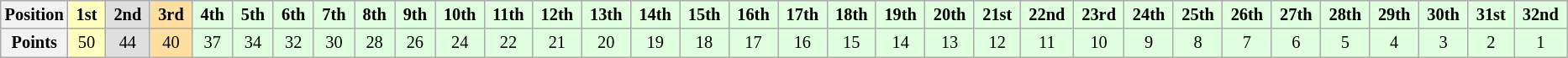<table class="wikitable" style="font-size:85%; text-align:center">
<tr>
<th>Position</th>
<td style="background:#ffffbf;"> <strong>1st</strong> </td>
<td style="background:#dfdfdf;"> <strong>2nd</strong> </td>
<td style="background:#ffdf9f;"> <strong>3rd</strong> </td>
<td style="background:#dfffdf;"> <strong>4th</strong> </td>
<td style="background:#dfffdf;"> <strong>5th</strong> </td>
<td style="background:#dfffdf;"> <strong>6th</strong> </td>
<td style="background:#dfffdf;"> <strong>7th</strong> </td>
<td style="background:#dfffdf;"> <strong>8th</strong> </td>
<td style="background:#dfffdf;"> <strong>9th</strong> </td>
<td style="background:#dfffdf;"> <strong>10th</strong> </td>
<td style="background:#dfffdf;"> <strong>11th</strong> </td>
<td style="background:#dfffdf;"> <strong>12th</strong> </td>
<td style="background:#dfffdf;"> <strong>13th</strong> </td>
<td style="background:#dfffdf;"> <strong>14th</strong> </td>
<td style="background:#dfffdf;"> <strong>15th</strong> </td>
<td style="background:#dfffdf;"> <strong>16th</strong> </td>
<td style="background:#dfffdf;"> <strong>17th</strong> </td>
<td style="background:#dfffdf;"> <strong>18th</strong> </td>
<td style="background:#dfffdf;"> <strong>19th</strong> </td>
<td style="background:#dfffdf;"> <strong>20th</strong> </td>
<td style="background:#dfffdf;"> <strong>21st</strong> </td>
<td style="background:#dfffdf;"> <strong>22nd</strong> </td>
<td style="background:#dfffdf;"> <strong>23rd</strong> </td>
<td style="background:#dfffdf;"> <strong>24th</strong> </td>
<td style="background:#dfffdf;"> <strong>25th</strong> </td>
<td style="background:#dfffdf;"> <strong>26th</strong> </td>
<td style="background:#dfffdf;"> <strong>27th</strong> </td>
<td style="background:#dfffdf;"> <strong>28th</strong> </td>
<td style="background:#dfffdf;"> <strong>29th</strong> </td>
<td style="background:#dfffdf;"> <strong>30th</strong> </td>
<td style="background:#dfffdf;"> <strong>31st</strong> </td>
<td style="background:#dfffdf;"> <strong>32nd</strong> </td>
</tr>
<tr>
<th>Points</th>
<td style="background:#ffffbf;">50</td>
<td style="background:#dfdfdf;">44</td>
<td style="background:#ffdf9f;">40</td>
<td style="background:#dfffdf;">37</td>
<td style="background:#dfffdf;">34</td>
<td style="background:#dfffdf;">32</td>
<td style="background:#dfffdf;">30</td>
<td style="background:#dfffdf;">28</td>
<td style="background:#dfffdf;">26</td>
<td style="background:#dfffdf;">24</td>
<td style="background:#dfffdf;">22</td>
<td style="background:#dfffdf;">21</td>
<td style="background:#dfffdf;">20</td>
<td style="background:#dfffdf;">19</td>
<td style="background:#dfffdf;">18</td>
<td style="background:#dfffdf;">17</td>
<td style="background:#dfffdf;">16</td>
<td style="background:#dfffdf;">15</td>
<td style="background:#dfffdf;">14</td>
<td style="background:#dfffdf;">13</td>
<td style="background:#dfffdf;">12</td>
<td style="background:#dfffdf;">11</td>
<td style="background:#dfffdf;">10</td>
<td style="background:#dfffdf;">9</td>
<td style="background:#dfffdf;">8</td>
<td style="background:#dfffdf;">7</td>
<td style="background:#dfffdf;">6</td>
<td style="background:#dfffdf;">5</td>
<td style="background:#dfffdf;">4</td>
<td style="background:#dfffdf;">3</td>
<td style="background:#dfffdf;">2</td>
<td style="background:#dfffdf;">1</td>
</tr>
</table>
